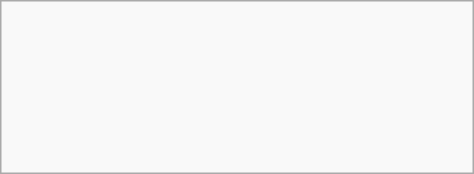<table class="wikitable" width=25%>
<tr>
<td><br><br>
<br>
<br>
<br>
<br>
</td>
</tr>
</table>
